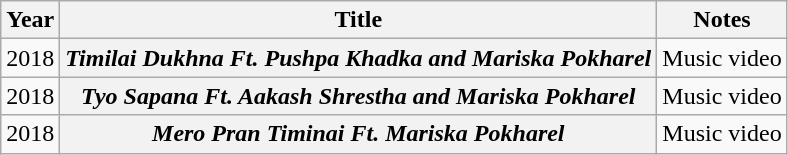<table class="wikitable plainrowheaders sortable" style="text-align:left: 0;">
<tr>
<th scope="col">Year</th>
<th scope="col">Title</th>
<th scope="col">Notes</th>
</tr>
<tr>
<td>2018</td>
<th scope="row"><em>Timilai Dukhna Ft. Pushpa Khadka and Mariska Pokharel</em></th>
<td>Music video</td>
</tr>
<tr>
<td>2018</td>
<th scope="row"><em>Tyo Sapana Ft. Aakash Shrestha and Mariska Pokharel</em></th>
<td>Music video</td>
</tr>
<tr>
<td>2018</td>
<th scope="row"><em>Mero Pran Timinai Ft. Mariska Pokharel</em></th>
<td>Music video</td>
</tr>
</table>
